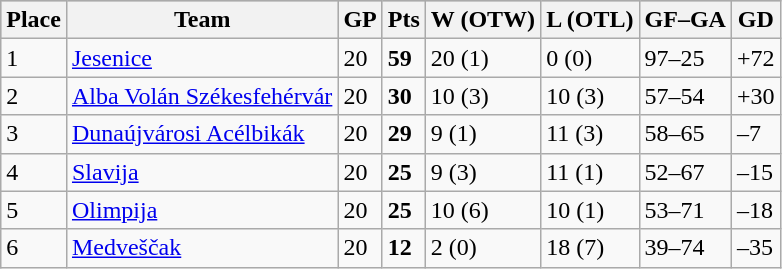<table class="wikitable">
<tr style="background-color:#c0c0c0;">
<th>Place</th>
<th>Team</th>
<th>GP</th>
<th>Pts</th>
<th>W (OTW)</th>
<th>L (OTL)</th>
<th>GF–GA</th>
<th>GD</th>
</tr>
<tr>
<td>1</td>
<td><a href='#'>Jesenice</a></td>
<td>20</td>
<td><strong>59</strong></td>
<td>20 (1)</td>
<td>0 (0)</td>
<td>97–25</td>
<td>+72</td>
</tr>
<tr>
<td>2</td>
<td><a href='#'>Alba Volán Székesfehérvár</a></td>
<td>20</td>
<td><strong>30</strong></td>
<td>10 (3)</td>
<td>10 (3)</td>
<td>57–54</td>
<td>+30</td>
</tr>
<tr>
<td>3</td>
<td><a href='#'>Dunaújvárosi Acélbikák</a></td>
<td>20</td>
<td><strong>29</strong></td>
<td>9 (1)</td>
<td>11 (3)</td>
<td>58–65</td>
<td>–7</td>
</tr>
<tr>
<td>4</td>
<td><a href='#'>Slavija</a></td>
<td>20</td>
<td><strong>25</strong></td>
<td>9 (3)</td>
<td>11 (1)</td>
<td>52–67</td>
<td>–15</td>
</tr>
<tr>
<td>5</td>
<td><a href='#'>Olimpija</a></td>
<td>20</td>
<td><strong>25</strong></td>
<td>10 (6)</td>
<td>10 (1)</td>
<td>53–71</td>
<td>–18</td>
</tr>
<tr>
<td>6</td>
<td><a href='#'>Medveščak</a></td>
<td>20</td>
<td><strong>12</strong></td>
<td>2 (0)</td>
<td>18 (7)</td>
<td>39–74</td>
<td>–35</td>
</tr>
</table>
